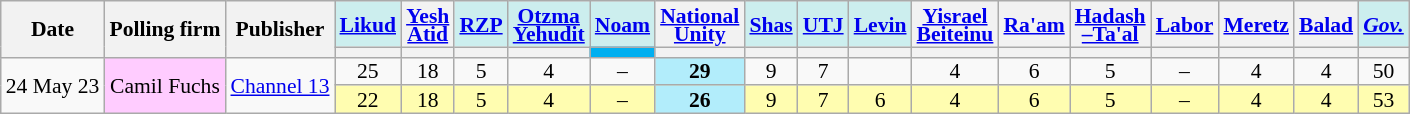<table class="wikitable sortable" style=text-align:center;font-size:90%;line-height:12px>
<tr>
<th rowspan=2>Date</th>
<th rowspan=2>Polling firm</th>
<th rowspan=2>Publisher</th>
<th style=background:#cee><a href='#'>Likud</a></th>
<th><a href='#'>Yesh<br>Atid</a></th>
<th style=background:#cee><a href='#'>RZP</a></th>
<th style=background:#cee><a href='#'>Otzma<br>Yehudit</a></th>
<th style=background:#cee><a href='#'>Noam</a></th>
<th><a href='#'>National<br>Unity</a></th>
<th style=background:#cee><a href='#'>Shas</a></th>
<th style=background:#cee><a href='#'>UTJ</a></th>
<th style=background:#cee><a href='#'>Levin</a></th>
<th><a href='#'>Yisrael<br>Beiteinu</a></th>
<th><a href='#'>Ra'am</a></th>
<th><a href='#'>Hadash<br>–Ta'al</a></th>
<th><a href='#'>Labor</a></th>
<th><a href='#'>Meretz</a></th>
<th><a href='#'>Balad</a></th>
<th style=background:#cee><a href='#'><em>Gov.</em></a></th>
</tr>
<tr>
<th style=background:></th>
<th style=background:></th>
<th style=background:></th>
<th style=background:></th>
<th style=background:#01AFF0></th>
<th style=background:></th>
<th style=background:></th>
<th style=background:></th>
<th style=background:></th>
<th style=background:></th>
<th style=background:></th>
<th style=background:></th>
<th style=background:></th>
<th style=background:></th>
<th style=background:></th>
<th style=background:></th>
</tr>
<tr>
<td rowspan=2 data-sort-value=2023-05-24>24 May 23</td>
<td style=background:#FFCCFF rowspan=2>Camil Fuchs</td>
<td rowspan=2><a href='#'>Channel 13</a></td>
<td>25					</td>
<td>18					</td>
<td>5					</td>
<td>4					</td>
<td>–					</td>
<td style=background:#B2EDFB><strong>29</strong>	</td>
<td>9					</td>
<td>7					</td>
<td>			</td>
<td>4					</td>
<td>6					</td>
<td>5					</td>
<td>–					</td>
<td>4					</td>
<td>4					</td>
<td>50					</td>
</tr>
<tr style=background:#fffdb0>
<td>22					</td>
<td>18					</td>
<td>5					</td>
<td>4					</td>
<td>–					</td>
<td style=background:#B2EDFB><strong>26</strong>	</td>
<td>9					</td>
<td>7					</td>
<td>6					</td>
<td>4					</td>
<td>6					</td>
<td>5					</td>
<td>–					</td>
<td>4					</td>
<td>4					</td>
<td>53					</td>
</tr>
</table>
